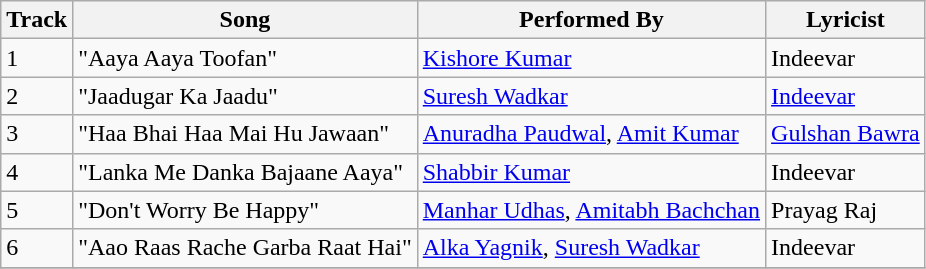<table class="wikitable">
<tr>
<th>Track</th>
<th>Song</th>
<th>Performed By</th>
<th>Lyricist</th>
</tr>
<tr>
<td>1</td>
<td>"Aaya Aaya Toofan"</td>
<td><a href='#'>Kishore Kumar</a></td>
<td>Indeevar</td>
</tr>
<tr>
<td>2</td>
<td>"Jaadugar Ka Jaadu"</td>
<td><a href='#'>Suresh Wadkar</a></td>
<td><a href='#'>Indeevar</a></td>
</tr>
<tr>
<td>3</td>
<td>"Haa Bhai Haa Mai Hu Jawaan"</td>
<td><a href='#'>Anuradha Paudwal</a>, <a href='#'>Amit Kumar</a></td>
<td><a href='#'>Gulshan Bawra</a></td>
</tr>
<tr>
<td>4</td>
<td>"Lanka Me Danka Bajaane Aaya"</td>
<td><a href='#'>Shabbir Kumar</a></td>
<td>Indeevar</td>
</tr>
<tr>
<td>5</td>
<td>"Don't Worry Be Happy"</td>
<td><a href='#'>Manhar Udhas</a>, <a href='#'>Amitabh Bachchan</a></td>
<td>Prayag Raj</td>
</tr>
<tr>
<td>6</td>
<td>"Aao Raas Rache Garba Raat Hai"</td>
<td><a href='#'>Alka Yagnik</a>, <a href='#'>Suresh Wadkar</a></td>
<td>Indeevar</td>
</tr>
<tr>
</tr>
</table>
